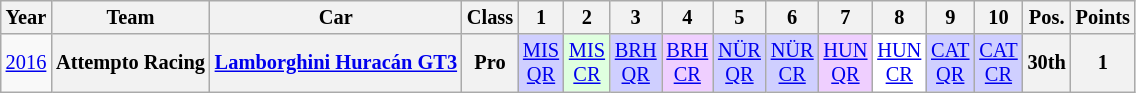<table class="wikitable" border="1" style="text-align:center; font-size:85%;">
<tr>
<th>Year</th>
<th>Team</th>
<th>Car</th>
<th>Class</th>
<th>1</th>
<th>2</th>
<th>3</th>
<th>4</th>
<th>5</th>
<th>6</th>
<th>7</th>
<th>8</th>
<th>9</th>
<th>10</th>
<th>Pos.</th>
<th>Points</th>
</tr>
<tr>
<td><a href='#'>2016</a></td>
<th nowrap>Attempto Racing</th>
<th nowrap><a href='#'>Lamborghini Huracán GT3</a></th>
<th>Pro</th>
<td style="background:#CFCFFF;"><a href='#'>MIS<br>QR</a><br></td>
<td style="background:#DFFFDF;"><a href='#'>MIS<br>CR</a><br></td>
<td style="background:#CFCFFF;"><a href='#'>BRH<br>QR</a><br></td>
<td style="background:#EFCFFF;"><a href='#'>BRH<br>CR</a><br></td>
<td style="background:#CFCFFF;"><a href='#'>NÜR<br>QR</a><br></td>
<td style="background:#CFCFFF;"><a href='#'>NÜR<br>CR</a><br></td>
<td style="background:#EFCFFF;"><a href='#'>HUN<br>QR</a><br></td>
<td style="background:#FFFFFF;"><a href='#'>HUN<br>CR</a><br></td>
<td style="background:#CFCFFF;"><a href='#'>CAT<br>QR</a><br></td>
<td style="background:#CFCFFF;"><a href='#'>CAT<br>CR</a><br></td>
<th>30th</th>
<th>1</th>
</tr>
</table>
